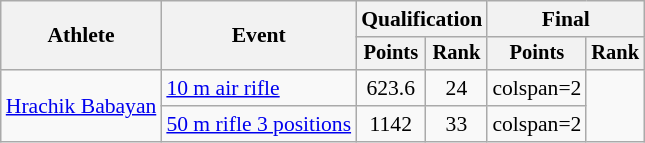<table class="wikitable" style="text-align:center; font-size:90%">
<tr>
<th rowspan=2>Athlete</th>
<th rowspan=2>Event</th>
<th colspan=2>Qualification</th>
<th colspan=2>Final</th>
</tr>
<tr style="font-size:95%">
<th>Points</th>
<th>Rank</th>
<th>Points</th>
<th>Rank</th>
</tr>
<tr>
<td align=left rowspan=2><a href='#'>Hrachik Babayan</a></td>
<td align=left><a href='#'>10 m air rifle</a></td>
<td>623.6</td>
<td>24</td>
<td>colspan=2 </td>
</tr>
<tr>
<td align=left><a href='#'>50 m rifle 3 positions</a></td>
<td>1142</td>
<td>33</td>
<td>colspan=2 </td>
</tr>
</table>
